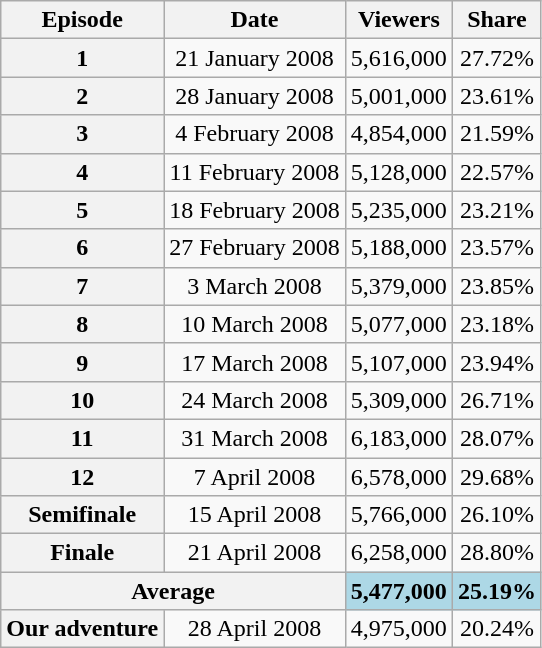<table class="wikitable" style="text-align:center;">
<tr>
<th>Episode</th>
<th>Date</th>
<th>Viewers</th>
<th>Share</th>
</tr>
<tr>
<th>1</th>
<td>21 January 2008</td>
<td>5,616,000</td>
<td>27.72%</td>
</tr>
<tr>
<th>2</th>
<td>28 January 2008</td>
<td>5,001,000</td>
<td>23.61%</td>
</tr>
<tr>
<th>3</th>
<td>4 February 2008</td>
<td>4,854,000</td>
<td>21.59%</td>
</tr>
<tr>
<th>4</th>
<td>11 February 2008</td>
<td>5,128,000</td>
<td>22.57%</td>
</tr>
<tr>
<th>5</th>
<td>18 February 2008</td>
<td>5,235,000</td>
<td>23.21%</td>
</tr>
<tr>
<th>6</th>
<td>27 February 2008</td>
<td>5,188,000</td>
<td>23.57%</td>
</tr>
<tr>
<th>7</th>
<td>3 March 2008</td>
<td>5,379,000</td>
<td>23.85%</td>
</tr>
<tr>
<th>8</th>
<td>10 March 2008</td>
<td>5,077,000</td>
<td>23.18%</td>
</tr>
<tr>
<th>9</th>
<td>17 March 2008</td>
<td>5,107,000</td>
<td>23.94%</td>
</tr>
<tr>
<th>10</th>
<td>24 March 2008</td>
<td>5,309,000</td>
<td>26.71%</td>
</tr>
<tr>
<th>11</th>
<td>31 March 2008</td>
<td>6,183,000</td>
<td>28.07%</td>
</tr>
<tr>
<th>12</th>
<td>7 April 2008</td>
<td>6,578,000</td>
<td>29.68%</td>
</tr>
<tr>
<th>Semifinale</th>
<td>15 April 2008</td>
<td>5,766,000</td>
<td>26.10%</td>
</tr>
<tr>
<th>Finale</th>
<td>21 April 2008</td>
<td>6,258,000</td>
<td>28.80%</td>
</tr>
<tr>
<th colspan="2">Average</th>
<td bgcolor="lightblue"><strong>5,477,000</strong></td>
<td bgcolor="lightblue"><strong>25.19%</strong></td>
</tr>
<tr>
<th>Our adventure</th>
<td>28 April 2008</td>
<td>4,975,000</td>
<td>20.24%</td>
</tr>
</table>
